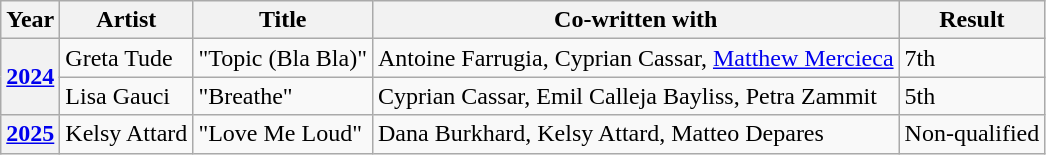<table class="wikitable plainrowheaders">
<tr>
<th scope="col">Year</th>
<th scope="col">Artist</th>
<th scope="col">Title</th>
<th scope="col">Co-written with</th>
<th scope="col">Result</th>
</tr>
<tr>
<th scope="row" rowspan="2"><a href='#'>2024</a></th>
<td>Greta Tude</td>
<td>"Topic (Bla Bla)"</td>
<td>Antoine Farrugia, Cyprian Cassar, <a href='#'>Matthew Mercieca</a></td>
<td>7th</td>
</tr>
<tr>
<td>Lisa Gauci</td>
<td>"Breathe"</td>
<td>Cyprian Cassar, Emil Calleja Bayliss, Petra Zammit</td>
<td>5th</td>
</tr>
<tr>
<th scope="row"><a href='#'>2025</a></th>
<td>Kelsy Attard</td>
<td>"Love Me Loud"</td>
<td>Dana Burkhard, Kelsy Attard, Matteo Depares</td>
<td>Non-qualified</td>
</tr>
</table>
